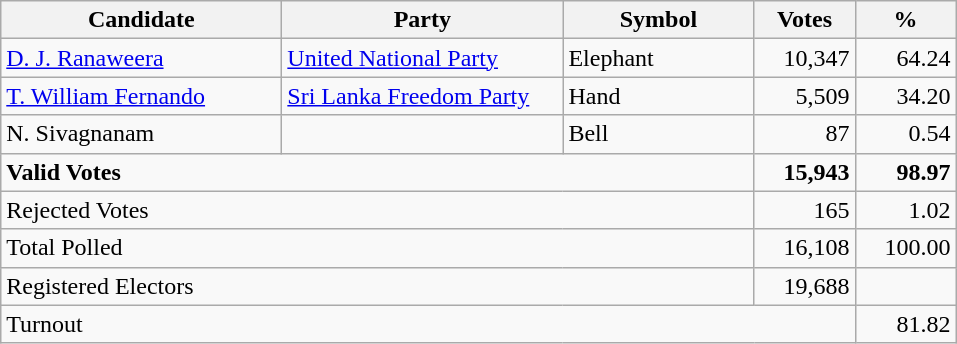<table class="wikitable" border="1" style="text-align:right;">
<tr>
<th align=left width="180">Candidate</th>
<th align=left width="180">Party</th>
<th align=left width="120">Symbol</th>
<th align=left width="60">Votes</th>
<th align=left width="60">%</th>
</tr>
<tr>
<td align=left><a href='#'>D. J. Ranaweera</a></td>
<td align=left><a href='#'>United National Party</a></td>
<td align=left>Elephant</td>
<td align=right>10,347</td>
<td align=right>64.24</td>
</tr>
<tr>
<td align=left><a href='#'>T. William Fernando</a></td>
<td align=left><a href='#'>Sri Lanka Freedom Party</a></td>
<td align=left>Hand</td>
<td align=right>5,509</td>
<td align=right>34.20</td>
</tr>
<tr>
<td align=left>N. Sivagnanam</td>
<td align=left></td>
<td align=left>Bell</td>
<td align=right>87</td>
<td align=right>0.54</td>
</tr>
<tr>
<td align=left colspan=3><strong>Valid Votes</strong></td>
<td align=right><strong>15,943</strong></td>
<td align=right><strong>98.97</strong></td>
</tr>
<tr>
<td align=left colspan=3>Rejected Votes</td>
<td align=right>165</td>
<td align=right>1.02</td>
</tr>
<tr>
<td align=left colspan=3>Total Polled</td>
<td align=right>16,108</td>
<td align=right>100.00</td>
</tr>
<tr>
<td align=left colspan=3>Registered Electors</td>
<td align=right>19,688</td>
<td></td>
</tr>
<tr>
<td align=left colspan=4>Turnout</td>
<td align=right>81.82</td>
</tr>
</table>
